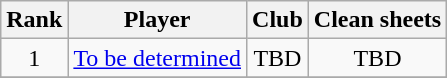<table class="wikitable" style="text-align:center">
<tr>
<th>Rank</th>
<th>Player</th>
<th>Club</th>
<th>Clean sheets</th>
</tr>
<tr>
<td>1</td>
<td style="text-align:left;"><a href='#'>To be determined</a></td>
<td style="text-align:center;">TBD</td>
<td>TBD</td>
</tr>
<tr>
</tr>
</table>
